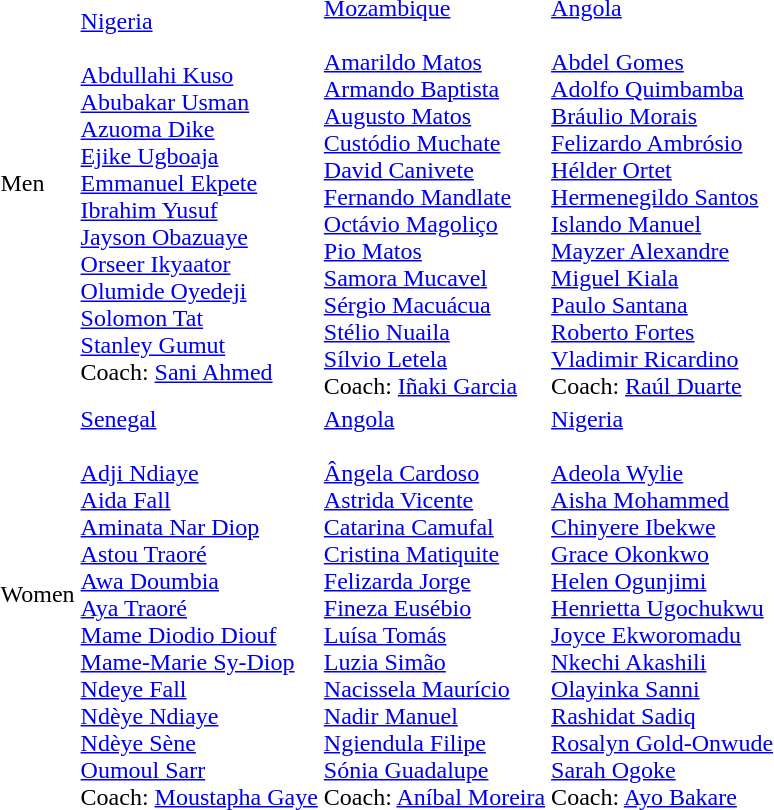<table>
<tr>
<td>Men<br> <br> </td>
<td> <a href='#'>Nigeria</a><br><br><a href='#'>Abdullahi Kuso</a><br>
<a href='#'>Abubakar Usman</a><br>
<a href='#'>Azuoma Dike</a><br>
<a href='#'>Ejike Ugboaja</a><br>
<a href='#'>Emmanuel Ekpete</a><br>
<a href='#'>Ibrahim Yusuf</a><br>
<a href='#'>Jayson Obazuaye</a><br>
<a href='#'>Orseer Ikyaator</a><br>
<a href='#'>Olumide Oyedeji</a><br>
<a href='#'>Solomon Tat</a><br>
<a href='#'>Stanley Gumut</a><br>
Coach: <a href='#'>Sani Ahmed</a><br></td>
<td> <a href='#'>Mozambique</a><br><br><a href='#'>Amarildo Matos</a><br>
<a href='#'>Armando Baptista</a><br>
<a href='#'>Augusto Matos</a><br>
<a href='#'>Custódio Muchate</a><br>
<a href='#'>David Canivete</a><br>
<a href='#'>Fernando Mandlate</a><br>
<a href='#'>Octávio Magoliço</a><br>
<a href='#'>Pio Matos</a><br>
<a href='#'>Samora Mucavel</a><br>
<a href='#'>Sérgio Macuácua</a><br>
<a href='#'>Stélio Nuaila</a><br>
<a href='#'>Sílvio Letela</a><br>
Coach: <a href='#'>Iñaki Garcia</a><br></td>
<td> <a href='#'>Angola</a><br><br><a href='#'>Abdel Gomes</a><br>
<a href='#'>Adolfo Quimbamba</a><br>
<a href='#'>Bráulio Morais</a><br>
<a href='#'>Felizardo Ambrósio</a><br>
<a href='#'>Hélder Ortet</a><br>
<a href='#'>Hermenegildo Santos</a><br>
<a href='#'>Islando Manuel</a><br>
<a href='#'>Mayzer Alexandre</a><br>
<a href='#'>Miguel Kiala</a><br>
<a href='#'>Paulo Santana</a><br>
<a href='#'>Roberto Fortes</a><br>
<a href='#'>Vladimir Ricardino</a><br>
Coach: <a href='#'>Raúl Duarte</a><br></td>
</tr>
<tr>
<td>Women<br> <br> </td>
<td> <a href='#'>Senegal</a><br><br><a href='#'>Adji Ndiaye</a><br>
<a href='#'>Aida Fall</a><br>
<a href='#'>Aminata Nar Diop</a><br>
<a href='#'>Astou Traoré</a><br>
<a href='#'>Awa Doumbia</a><br>
<a href='#'>Aya Traoré</a><br>
<a href='#'>Mame Diodio Diouf</a><br>
<a href='#'>Mame-Marie Sy-Diop</a><br>
<a href='#'>Ndeye Fall</a><br>
<a href='#'>Ndèye Ndiaye</a><br>
<a href='#'>Ndèye Sène</a><br>
<a href='#'>Oumoul Sarr</a><br>
Coach: <a href='#'>Moustapha Gaye</a><br></td>
<td> <a href='#'>Angola</a><br><br><a href='#'>Ângela Cardoso</a><br>
<a href='#'>Astrida Vicente</a><br>
<a href='#'>Catarina Camufal</a><br>
<a href='#'>Cristina Matiquite</a><br>
<a href='#'>Felizarda Jorge</a><br>
<a href='#'>Fineza Eusébio</a><br>
<a href='#'>Luísa Tomás</a><br>
<a href='#'>Luzia Simão</a><br>
<a href='#'>Nacissela Maurício</a><br>
<a href='#'>Nadir Manuel</a><br>
<a href='#'>Ngiendula Filipe</a><br>
<a href='#'>Sónia Guadalupe</a><br>
Coach: <a href='#'>Aníbal Moreira</a><br></td>
<td> <a href='#'>Nigeria</a><br><br><a href='#'>Adeola Wylie</a><br>
<a href='#'>Aisha Mohammed</a><br>
<a href='#'>Chinyere Ibekwe</a><br>
<a href='#'>Grace Okonkwo</a><br>
<a href='#'>Helen Ogunjimi</a><br>
<a href='#'>Henrietta Ugochukwu</a><br>
<a href='#'>Joyce Ekworomadu</a><br>
<a href='#'>Nkechi Akashili</a><br>
<a href='#'>Olayinka Sanni</a><br>
<a href='#'>Rashidat Sadiq</a><br>
<a href='#'>Rosalyn Gold-Onwude</a><br>
<a href='#'>Sarah Ogoke</a><br>
Coach: <a href='#'>Ayo Bakare</a><br></td>
</tr>
</table>
